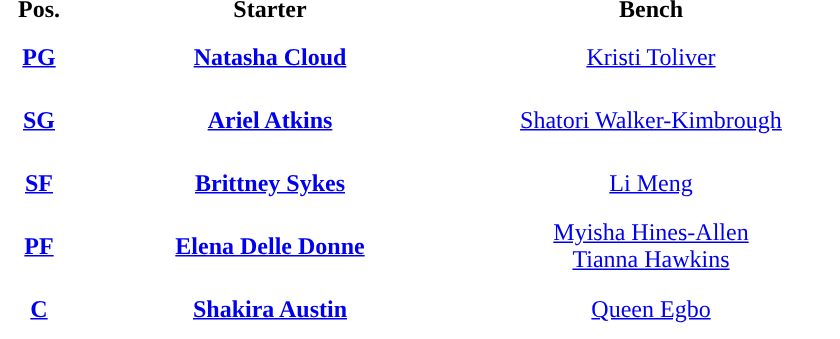<table style="text-align:center; ">
<tr>
<th width="50">Pos.</th>
<th width="250">Starter</th>
<th width="250">Bench</th>
</tr>
<tr style="height:40px; background:white; color:#092C57">
<th><a href='#'><span>PG</span></a></th>
<td><strong><a href='#'>Natasha Cloud</a></strong></td>
<td><a href='#'>Kristi Toliver</a></td>
</tr>
<tr style="height:40px; background:white; color:#092C57">
<th><a href='#'><span>SG</span></a></th>
<td><strong><a href='#'>Ariel Atkins</a></strong></td>
<td><a href='#'>Shatori Walker-Kimbrough</a></td>
</tr>
<tr style="height:40px; background:white; color:#092C57">
<th><a href='#'><span>SF</span></a></th>
<td><strong><a href='#'>Brittney Sykes</a></strong></td>
<td><a href='#'>Li Meng</a></td>
</tr>
<tr style="height:40px; background:white; color:#092C57">
<th><a href='#'><span>PF</span></a></th>
<td><strong><a href='#'>Elena Delle Donne</a></strong></td>
<td><a href='#'>Myisha Hines-Allen</a><br><a href='#'>Tianna Hawkins</a></td>
</tr>
<tr style="height:40px; background:white; color:#092C57">
<th><a href='#'><span>C</span></a></th>
<td><strong><a href='#'>Shakira Austin</a></strong></td>
<td><a href='#'>Queen Egbo</a></td>
</tr>
</table>
